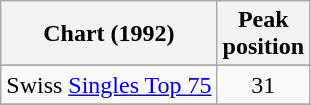<table class="wikitable">
<tr>
<th>Chart (1992)</th>
<th>Peak<br>position</th>
</tr>
<tr>
</tr>
<tr>
<td>Swiss <a href='#'>Singles Top 75</a></td>
<td style="text-align:center;">31</td>
</tr>
<tr>
</tr>
</table>
